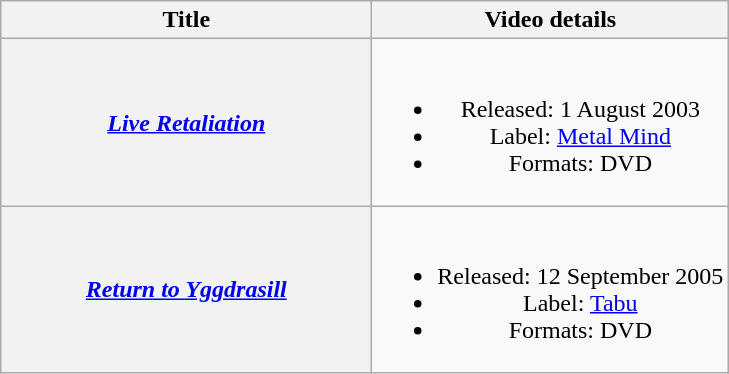<table class="wikitable plainrowheaders" style="text-align:center;">
<tr>
<th scope="col" style="width:15em;">Title</th>
<th scope="col">Video details</th>
</tr>
<tr>
<th scope="row"><em><a href='#'>Live Retaliation</a></em></th>
<td><br><ul><li>Released: 1 August 2003</li><li>Label: <a href='#'>Metal Mind</a></li><li>Formats: DVD</li></ul></td>
</tr>
<tr>
<th scope="row"><em><a href='#'>Return to Yggdrasill</a></em></th>
<td><br><ul><li>Released: 12 September 2005</li><li>Label: <a href='#'>Tabu</a></li><li>Formats: DVD</li></ul></td>
</tr>
</table>
